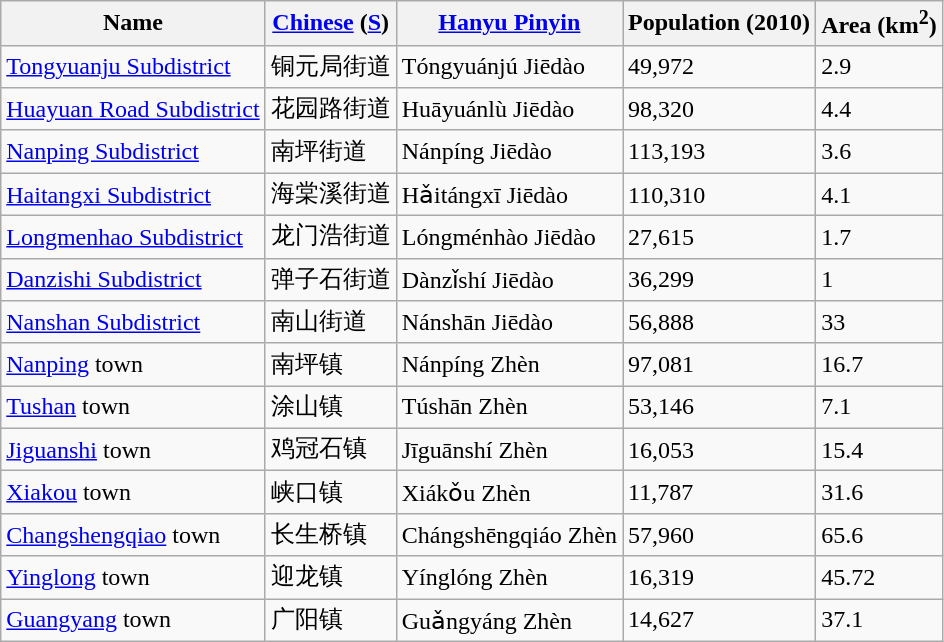<table class="wikitable">
<tr>
<th>Name</th>
<th><a href='#'>Chinese</a> (<a href='#'>S</a>)</th>
<th><a href='#'>Hanyu Pinyin</a></th>
<th>Population (2010)</th>
<th>Area (km<sup>2</sup>)</th>
</tr>
<tr>
<td><a href='#'>Tongyuanju Subdistrict</a></td>
<td>铜元局街道</td>
<td>Tóngyuánjú Jiēdào</td>
<td>49,972</td>
<td>2.9</td>
</tr>
<tr>
<td><a href='#'>Huayuan Road Subdistrict</a></td>
<td>花园路街道</td>
<td>Huāyuánlù Jiēdào</td>
<td>98,320</td>
<td>4.4</td>
</tr>
<tr>
<td><a href='#'>Nanping Subdistrict</a></td>
<td>南坪街道</td>
<td>Nánpíng Jiēdào</td>
<td>113,193</td>
<td>3.6</td>
</tr>
<tr>
<td><a href='#'>Haitangxi Subdistrict</a></td>
<td>海棠溪街道</td>
<td>Hǎitángxī Jiēdào</td>
<td>110,310</td>
<td>4.1</td>
</tr>
<tr>
<td><a href='#'>Longmenhao Subdistrict</a></td>
<td>龙门浩街道</td>
<td>Lóngménhào Jiēdào</td>
<td>27,615</td>
<td>1.7</td>
</tr>
<tr>
<td><a href='#'>Danzishi Subdistrict</a></td>
<td>弹子石街道</td>
<td>Dànzǐshí Jiēdào</td>
<td>36,299</td>
<td>1</td>
</tr>
<tr>
<td><a href='#'>Nanshan Subdistrict</a></td>
<td>南山街道</td>
<td>Nánshān Jiēdào</td>
<td>56,888</td>
<td>33</td>
</tr>
<tr>
<td><a href='#'>Nanping</a> town</td>
<td>南坪镇</td>
<td>Nánpíng Zhèn</td>
<td>97,081</td>
<td>16.7</td>
</tr>
<tr>
<td><a href='#'>Tushan</a> town</td>
<td>涂山镇</td>
<td>Túshān Zhèn</td>
<td>53,146</td>
<td>7.1</td>
</tr>
<tr>
<td><a href='#'>Jiguanshi</a> town</td>
<td>鸡冠石镇</td>
<td>Jīguānshí Zhèn</td>
<td>16,053</td>
<td>15.4</td>
</tr>
<tr>
<td><a href='#'>Xiakou</a> town</td>
<td>峡口镇</td>
<td>Xiákǒu Zhèn</td>
<td>11,787</td>
<td>31.6</td>
</tr>
<tr>
<td><a href='#'>Changshengqiao</a> town</td>
<td>长生桥镇</td>
<td>Chángshēngqiáo Zhèn</td>
<td>57,960</td>
<td>65.6</td>
</tr>
<tr>
<td><a href='#'>Yinglong</a> town</td>
<td>迎龙镇</td>
<td>Yínglóng Zhèn</td>
<td>16,319</td>
<td>45.72</td>
</tr>
<tr>
<td><a href='#'>Guangyang</a> town</td>
<td>广阳镇</td>
<td>Guǎngyáng Zhèn</td>
<td>14,627</td>
<td>37.1</td>
</tr>
</table>
